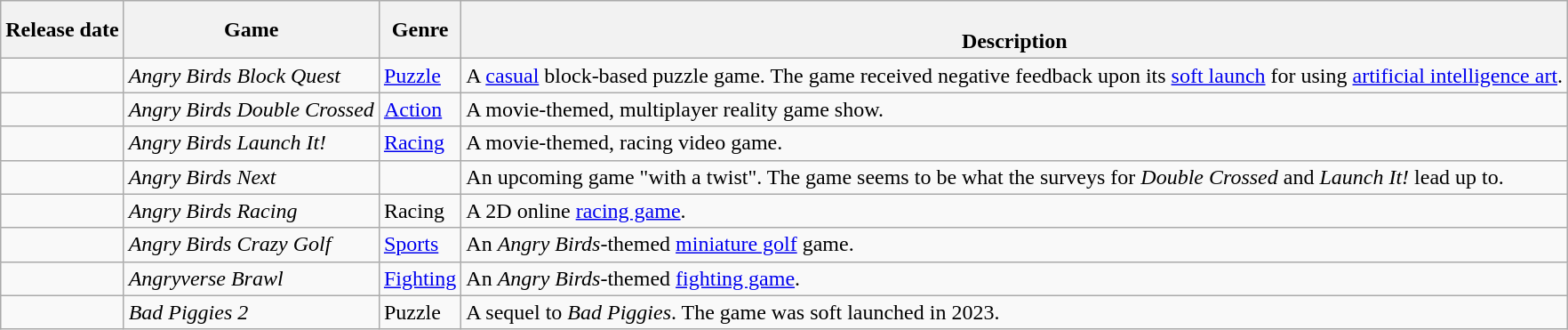<table class="wikitable">
<tr>
<th>Release date</th>
<th>Game</th>
<th>Genre</th>
<th><br>Description</th>
</tr>
<tr>
<td></td>
<td><em>Angry Birds Block Quest</em></td>
<td><a href='#'>Puzzle</a></td>
<td>A <a href='#'>casual</a> block-based puzzle game. The game received negative feedback upon its <a href='#'>soft launch</a> for using <a href='#'>artificial intelligence art</a>.</td>
</tr>
<tr>
<td></td>
<td><em>Angry Birds Double Crossed</em></td>
<td><a href='#'>Action</a></td>
<td>A movie-themed, multiplayer reality game show.</td>
</tr>
<tr>
<td></td>
<td><em>Angry Birds Launch It!</em></td>
<td><a href='#'>Racing</a></td>
<td>A movie-themed, racing video game.</td>
</tr>
<tr>
<td></td>
<td><em>Angry Birds Next</em></td>
<td></td>
<td>An upcoming game "with a twist". The game seems to be what the surveys for <em>Double Crossed</em> and <em>Launch It!</em> lead up to.</td>
</tr>
<tr>
<td></td>
<td><em>Angry Birds Racing</em></td>
<td>Racing</td>
<td>A 2D online <a href='#'>racing game</a>.</td>
</tr>
<tr>
<td></td>
<td><em>Angry Birds Crazy Golf</em></td>
<td><a href='#'>Sports</a></td>
<td>An <em>Angry Birds</em>-themed <a href='#'>miniature golf</a> game.</td>
</tr>
<tr>
<td></td>
<td><em>Angryverse Brawl</em></td>
<td><a href='#'>Fighting</a></td>
<td>An <em>Angry Birds</em>-themed <a href='#'>fighting game</a>.</td>
</tr>
<tr>
<td></td>
<td><em>Bad Piggies 2</em></td>
<td>Puzzle</td>
<td>A sequel to <em>Bad Piggies</em>. The game was soft launched in 2023.</td>
</tr>
</table>
